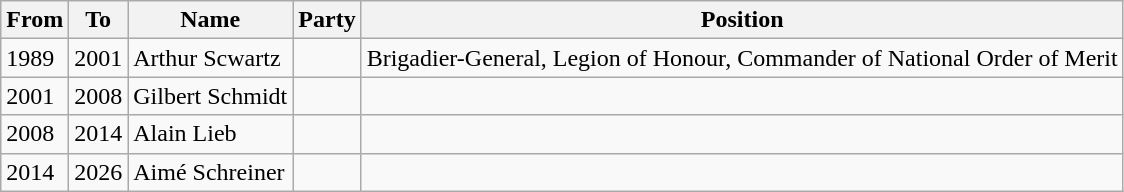<table class="wikitable">
<tr>
<th>From</th>
<th>To</th>
<th>Name</th>
<th>Party</th>
<th>Position</th>
</tr>
<tr>
<td>1989</td>
<td>2001</td>
<td>Arthur Scwartz</td>
<td></td>
<td>Brigadier-General, Legion of Honour, Commander of National Order of Merit</td>
</tr>
<tr>
<td>2001</td>
<td>2008</td>
<td>Gilbert Schmidt</td>
<td></td>
<td></td>
</tr>
<tr>
<td>2008</td>
<td>2014</td>
<td>Alain Lieb</td>
<td></td>
<td></td>
</tr>
<tr>
<td>2014</td>
<td>2026</td>
<td>Aimé Schreiner</td>
<td></td>
<td></td>
</tr>
</table>
